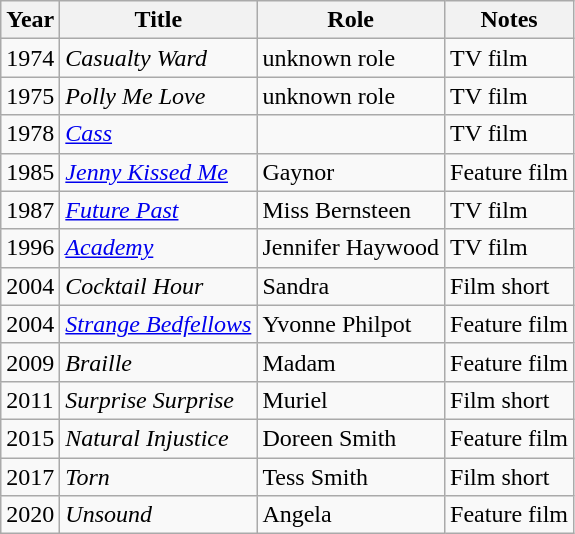<table class="wikitable sortable">
<tr>
<th>Year</th>
<th>Title</th>
<th>Role</th>
<th class="unsortable">Notes</th>
</tr>
<tr>
<td>1974</td>
<td><em>Casualty Ward</em></td>
<td>unknown role</td>
<td>TV film</td>
</tr>
<tr>
<td>1975</td>
<td><em>Polly Me Love</em></td>
<td>unknown role</td>
<td>TV film</td>
</tr>
<tr>
<td>1978</td>
<td><em><a href='#'>Cass</a></em></td>
<td></td>
<td>TV film</td>
</tr>
<tr>
<td>1985</td>
<td><em><a href='#'>Jenny Kissed Me</a></em></td>
<td>Gaynor</td>
<td>Feature film</td>
</tr>
<tr>
<td>1987</td>
<td><em><a href='#'>Future Past</a></em></td>
<td>Miss Bernsteen</td>
<td>TV film</td>
</tr>
<tr>
<td>1996</td>
<td><em><a href='#'>Academy</a></em></td>
<td>Jennifer Haywood</td>
<td>TV film</td>
</tr>
<tr>
<td>2004</td>
<td><em>Cocktail Hour</em></td>
<td>Sandra</td>
<td>Film short</td>
</tr>
<tr>
<td>2004</td>
<td><em><a href='#'>Strange Bedfellows</a></em></td>
<td>Yvonne Philpot</td>
<td>Feature film</td>
</tr>
<tr>
<td>2009</td>
<td><em>Braille</em></td>
<td>Madam</td>
<td>Feature film</td>
</tr>
<tr>
<td>2011</td>
<td><em>Surprise Surprise</em></td>
<td>Muriel</td>
<td>Film short</td>
</tr>
<tr>
<td>2015</td>
<td><em>Natural Injustice</em></td>
<td>Doreen Smith</td>
<td>Feature film</td>
</tr>
<tr>
<td>2017</td>
<td><em>Torn</em></td>
<td>Tess Smith</td>
<td>Film short</td>
</tr>
<tr>
<td>2020</td>
<td><em>Unsound</em></td>
<td>Angela</td>
<td>Feature film</td>
</tr>
</table>
